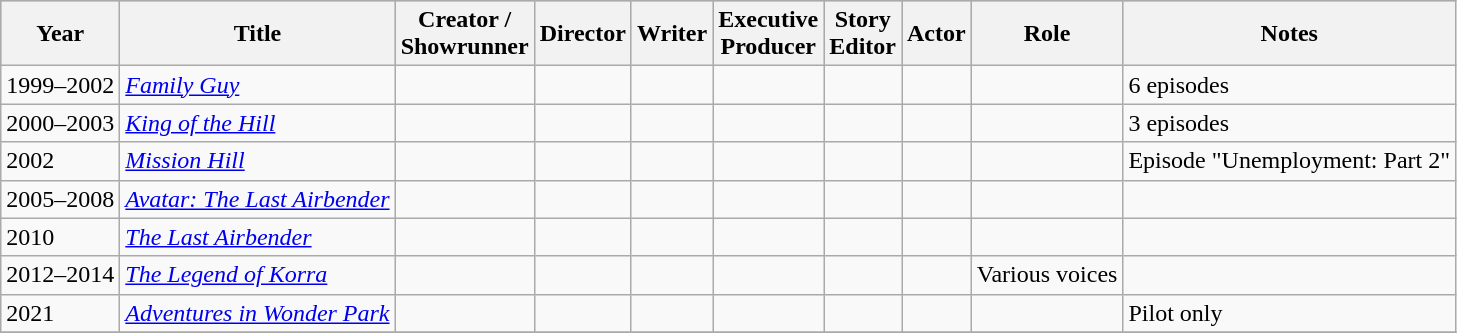<table class="wikitable sortable">
<tr style="background:#b0c4de; text-align:center;">
<th>Year</th>
<th>Title</th>
<th width=30>Creator / Showrunner</th>
<th width=30>Director</th>
<th width=30>Writer</th>
<th width=30>Executive Producer</th>
<th width=30>Story Editor</th>
<th width=30>Actor</th>
<th>Role</th>
<th>Notes</th>
</tr>
<tr>
<td>1999–2002</td>
<td><em><a href='#'>Family Guy</a></em></td>
<td></td>
<td></td>
<td></td>
<td></td>
<td></td>
<td></td>
<td></td>
<td>6 episodes</td>
</tr>
<tr>
<td>2000–2003</td>
<td><em><a href='#'>King of the Hill</a></em></td>
<td></td>
<td></td>
<td></td>
<td></td>
<td></td>
<td></td>
<td></td>
<td>3 episodes</td>
</tr>
<tr>
<td>2002</td>
<td><em><a href='#'>Mission Hill</a></em></td>
<td></td>
<td></td>
<td></td>
<td></td>
<td></td>
<td></td>
<td></td>
<td>Episode "Unemployment: Part 2"</td>
</tr>
<tr>
<td>2005–2008</td>
<td><em><a href='#'>Avatar: The Last Airbender</a></em></td>
<td></td>
<td></td>
<td></td>
<td></td>
<td></td>
<td></td>
<td></td>
<td></td>
</tr>
<tr>
<td>2010</td>
<td><em><a href='#'>The Last Airbender</a></em></td>
<td></td>
<td></td>
<td></td>
<td></td>
<td></td>
<td></td>
<td></td>
<td></td>
</tr>
<tr>
<td>2012–2014</td>
<td><em><a href='#'>The Legend of Korra</a></em></td>
<td></td>
<td></td>
<td></td>
<td></td>
<td></td>
<td></td>
<td>Various voices</td>
<td></td>
</tr>
<tr>
<td>2021</td>
<td><em><a href='#'>Adventures in Wonder Park</a></em></td>
<td></td>
<td></td>
<td></td>
<td></td>
<td></td>
<td></td>
<td></td>
<td>Pilot only</td>
</tr>
<tr>
</tr>
</table>
